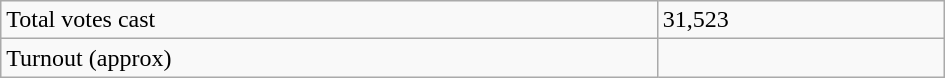<table class="wikitable" style="width:630px">
<tr>
<td>Total votes cast</td>
<td>31,523</td>
</tr>
<tr>
<td>Turnout (approx)</td>
<td></td>
</tr>
</table>
